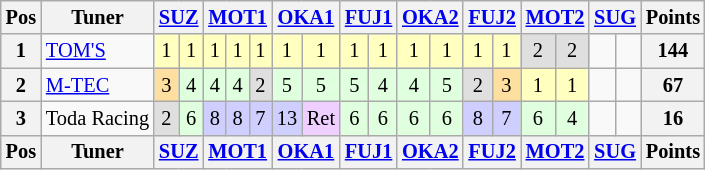<table class="wikitable" style="font-size:85%; text-align:center">
<tr style="background:#f9f9f9" valign="top">
<th valign="middle">Pos</th>
<th valign="middle">Tuner</th>
<th colspan=2><a href='#'>SUZ</a></th>
<th colspan=3><a href='#'>MOT1</a></th>
<th colspan=2><a href='#'>OKA1</a></th>
<th colspan=2><a href='#'>FUJ1</a></th>
<th colspan=2><a href='#'>OKA2</a></th>
<th colspan=2><a href='#'>FUJ2</a></th>
<th colspan=2><a href='#'>MOT2</a></th>
<th colspan=2><a href='#'>SUG</a></th>
<th valign="middle">Points</th>
</tr>
<tr>
<th>1</th>
<td align="left"><a href='#'>TOM'S</a></td>
<td style="background:#ffffbf;">1</td>
<td style="background:#ffffbf;">1</td>
<td style="background:#ffffbf;">1</td>
<td style="background:#ffffbf;">1</td>
<td style="background:#ffffbf;">1</td>
<td style="background:#ffffbf;">1</td>
<td style="background:#ffffbf;">1</td>
<td style="background:#ffffbf;">1</td>
<td style="background:#ffffbf;">1</td>
<td style="background:#ffffbf;">1</td>
<td style="background:#ffffbf;">1</td>
<td style="background:#ffffbf;">1</td>
<td style="background:#ffffbf;">1</td>
<td style="background:#dfdfdf;">2</td>
<td style="background:#dfdfdf;">2</td>
<td></td>
<td></td>
<th>144</th>
</tr>
<tr>
<th>2</th>
<td align="left"><a href='#'>M-TEC</a></td>
<td style="background:#ffdf9f;">3</td>
<td style="background:#dfffdf;">4</td>
<td style="background:#dfffdf;">4</td>
<td style="background:#dfffdf;">4</td>
<td style="background:#dfdfdf;">2</td>
<td style="background:#dfffdf;">5</td>
<td style="background:#dfffdf;">5</td>
<td style="background:#dfffdf;">5</td>
<td style="background:#dfffdf;">4</td>
<td style="background:#dfffdf;">4</td>
<td style="background:#dfffdf;">5</td>
<td style="background:#dfdfdf;">2</td>
<td style="background:#ffdf9f;">3</td>
<td style="background:#ffffbf;">1</td>
<td style="background:#ffffbf;">1</td>
<td></td>
<td></td>
<th>67</th>
</tr>
<tr>
<th>3</th>
<td align="left">Toda Racing</td>
<td style="background:#dfdfdf;">2</td>
<td style="background:#dfffdf;">6</td>
<td style="background:#cfcfff;">8</td>
<td style="background:#cfcfff;">8</td>
<td style="background:#cfcfff;">7</td>
<td style="background:#cfcfff;">13</td>
<td style="background:#EFCFFF;">Ret</td>
<td style="background:#dfffdf;">6</td>
<td style="background:#dfffdf;">6</td>
<td style="background:#dfffdf;">6</td>
<td style="background:#dfffdf;">6</td>
<td style="background:#cfcfff;">8</td>
<td style="background:#cfcfff;">7</td>
<td style="background:#dfffdf;">6</td>
<td style="background:#dfffdf;">4</td>
<td></td>
<td></td>
<th>16</th>
</tr>
<tr>
<th valign="middle">Pos</th>
<th valign="middle">Tuner</th>
<th colspan=2><a href='#'>SUZ</a></th>
<th colspan=3><a href='#'>MOT1</a></th>
<th colspan=2><a href='#'>OKA1</a></th>
<th colspan=2><a href='#'>FUJ1</a></th>
<th colspan=2><a href='#'>OKA2</a></th>
<th colspan=2><a href='#'>FUJ2</a></th>
<th colspan=2><a href='#'>MOT2</a></th>
<th colspan=2><a href='#'>SUG</a></th>
<th valign="middle">Points</th>
</tr>
</table>
